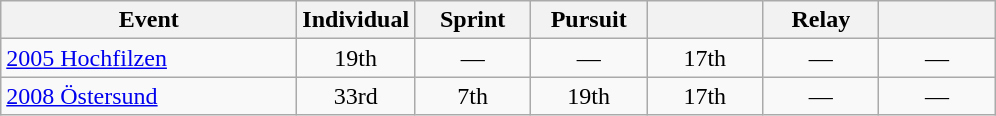<table class="wikitable" style="text-align: center;">
<tr ">
<th style="width:190px;">Event</th>
<th style="width:70px;">Individual</th>
<th style="width:70px;">Sprint</th>
<th style="width:70px;">Pursuit</th>
<th style="width:70px;"></th>
<th style="width:70px;">Relay</th>
<th style="width:70px;"></th>
</tr>
<tr>
<td align=left> <a href='#'>2005 Hochfilzen</a></td>
<td>19th</td>
<td>—</td>
<td>—</td>
<td>17th</td>
<td>—</td>
<td>—</td>
</tr>
<tr>
<td align=left> <a href='#'>2008 Östersund</a></td>
<td>33rd</td>
<td>7th</td>
<td>19th</td>
<td>17th</td>
<td>—</td>
<td>—</td>
</tr>
</table>
